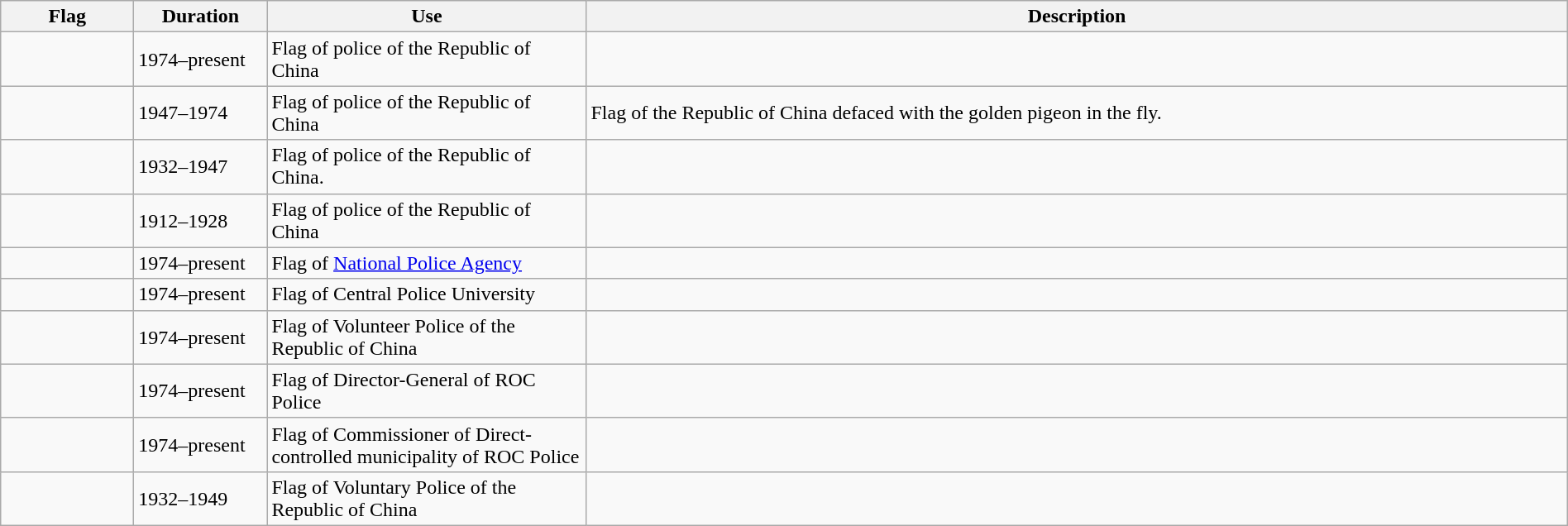<table class="wikitable" width="100%">
<tr>
<th style="width:100px;">Flag</th>
<th style="width:100px;">Duration</th>
<th style="width:250px;">Use</th>
<th style="min-width:250px">Description</th>
</tr>
<tr>
<td></td>
<td>1974–present</td>
<td>Flag of police of the Republic of China</td>
<td></td>
</tr>
<tr>
<td></td>
<td>1947–1974</td>
<td>Flag of police of the Republic of China</td>
<td>Flag of the Republic of China defaced with the golden pigeon in the fly.</td>
</tr>
<tr>
<td></td>
<td>1932–1947</td>
<td>Flag of police of the Republic of China.</td>
<td></td>
</tr>
<tr>
<td></td>
<td>1912–1928</td>
<td>Flag of police of the Republic of China</td>
<td></td>
</tr>
<tr>
<td></td>
<td>1974–present</td>
<td>Flag of <a href='#'>National Police Agency</a></td>
<td></td>
</tr>
<tr>
<td></td>
<td>1974–present</td>
<td>Flag of Central Police University</td>
<td></td>
</tr>
<tr>
<td></td>
<td>1974–present</td>
<td>Flag of Volunteer Police of the Republic of China</td>
<td></td>
</tr>
<tr>
<td></td>
<td>1974–present</td>
<td>Flag of Director-General of ROC Police</td>
<td></td>
</tr>
<tr>
<td></td>
<td>1974–present</td>
<td>Flag of Commissioner of Direct-controlled municipality of ROC Police</td>
<td></td>
</tr>
<tr>
<td></td>
<td>1932–1949</td>
<td>Flag of Voluntary Police of the Republic of China</td>
<td></td>
</tr>
</table>
